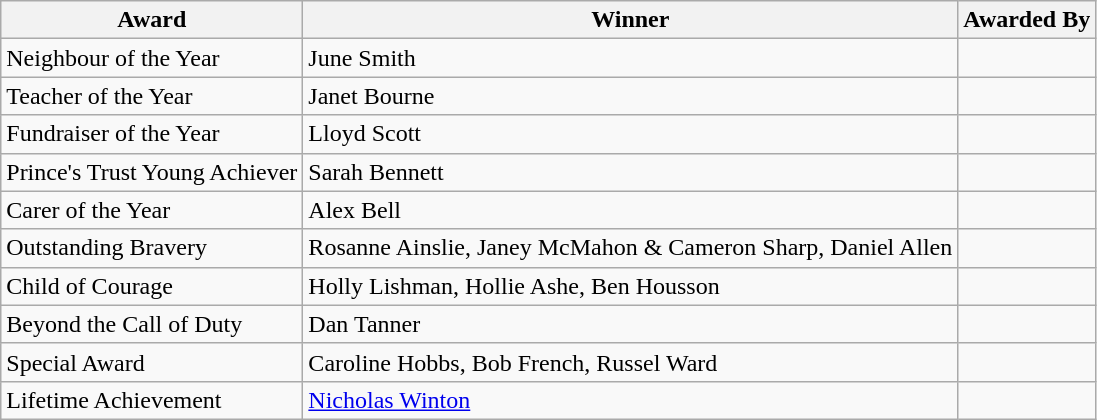<table class="wikitable sortable">
<tr>
<th>Award</th>
<th>Winner</th>
<th>Awarded By</th>
</tr>
<tr>
<td>Neighbour of the Year</td>
<td>June Smith</td>
<td></td>
</tr>
<tr>
<td>Teacher of the Year</td>
<td>Janet Bourne</td>
<td></td>
</tr>
<tr>
<td>Fundraiser of the Year</td>
<td>Lloyd Scott</td>
<td></td>
</tr>
<tr>
<td>Prince's Trust Young Achiever</td>
<td>Sarah Bennett</td>
<td></td>
</tr>
<tr>
<td>Carer of the Year</td>
<td>Alex Bell</td>
<td></td>
</tr>
<tr>
<td>Outstanding Bravery</td>
<td>Rosanne Ainslie, Janey McMahon & Cameron Sharp, Daniel Allen</td>
<td></td>
</tr>
<tr>
<td>Child of Courage</td>
<td>Holly Lishman, Hollie Ashe, Ben Housson</td>
<td></td>
</tr>
<tr>
<td>Beyond the Call of Duty</td>
<td>Dan Tanner</td>
<td></td>
</tr>
<tr>
<td>Special Award</td>
<td>Caroline Hobbs, Bob French, Russel Ward</td>
<td></td>
</tr>
<tr>
<td>Lifetime Achievement</td>
<td><a href='#'>Nicholas Winton</a></td>
<td></td>
</tr>
</table>
